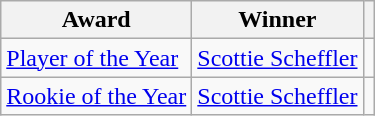<table class="wikitable">
<tr>
<th>Award</th>
<th>Winner</th>
<th></th>
</tr>
<tr>
<td><a href='#'>Player of the Year</a></td>
<td> <a href='#'>Scottie Scheffler</a></td>
<td></td>
</tr>
<tr>
<td><a href='#'>Rookie of the Year</a></td>
<td> <a href='#'>Scottie Scheffler</a></td>
<td></td>
</tr>
</table>
